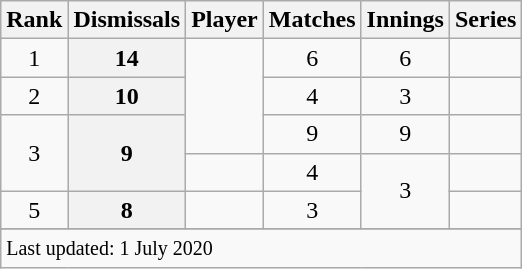<table class="wikitable plainrowheaders sortable">
<tr>
<th scope=col>Rank</th>
<th scope=col>Dismissals</th>
<th scope=col>Player</th>
<th scope=col>Matches</th>
<th scope=col>Innings</th>
<th scope=col>Series</th>
</tr>
<tr>
<td align=center>1</td>
<th scope=row style="text-align:center;">14</th>
<td rowspan=3></td>
<td align=center>6</td>
<td align=center>6</td>
<td></td>
</tr>
<tr>
<td align=center>2</td>
<th scope=row style=text-align:center;>10</th>
<td align=center>4</td>
<td align=center>3</td>
<td></td>
</tr>
<tr>
<td align=center rowspan=2>3</td>
<th scope=row style=text-align:center; rowspan=2>9</th>
<td align=center>9</td>
<td align=center>9</td>
<td></td>
</tr>
<tr>
<td></td>
<td align=center>4</td>
<td align=center rowspan=2>3</td>
<td></td>
</tr>
<tr>
<td align=center>5</td>
<th scope=row style=text-align:center;>8</th>
<td></td>
<td align=center>3</td>
<td></td>
</tr>
<tr>
</tr>
<tr class=sortbottom>
<td colspan=6><small>Last updated: 1 July 2020</small></td>
</tr>
</table>
